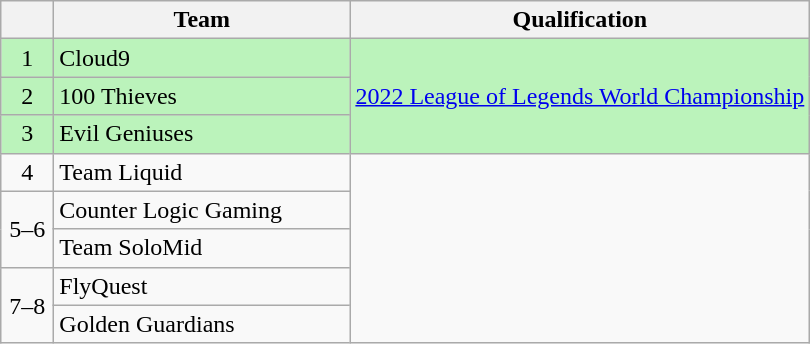<table class="wikitable" style="text-align:center">
<tr>
<th width=28></th>
<th width=190>Team</th>
<th>Qualification</th>
</tr>
<tr style="background-color:#BBF3BB;">
<td>1</td>
<td style="text-align:left">Cloud9</td>
<td rowspan="3"><a href='#'>2022 League of Legends World Championship</a></td>
</tr>
<tr style="background-color:#BBF3BB;">
<td>2</td>
<td style="text-align:left">100 Thieves</td>
</tr>
<tr style="background-color:#BBF3BB;">
<td>3</td>
<td style="text-align:left">Evil Geniuses</td>
</tr>
<tr>
<td>4</td>
<td style="text-align:left">Team Liquid</td>
<td rowspan="5"></td>
</tr>
<tr>
<td rowspan="2">5–6</td>
<td style="text-align:left">Counter Logic Gaming</td>
</tr>
<tr>
<td style="text-align:left">Team SoloMid</td>
</tr>
<tr>
<td rowspan="2">7–8</td>
<td style="text-align:left">FlyQuest</td>
</tr>
<tr>
<td style="text-align:left">Golden Guardians</td>
</tr>
</table>
